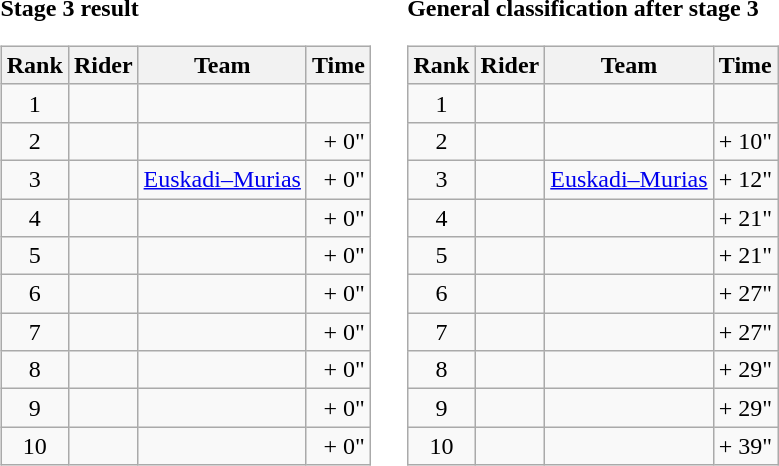<table>
<tr>
<td><strong>Stage 3 result</strong><br><table class="wikitable">
<tr>
<th scope="col">Rank</th>
<th scope="col">Rider</th>
<th scope="col">Team</th>
<th scope="col">Time</th>
</tr>
<tr>
<td style="text-align:center;">1</td>
<td></td>
<td></td>
<td style="text-align:right;"></td>
</tr>
<tr>
<td style="text-align:center;">2</td>
<td></td>
<td></td>
<td style="text-align:right;">+ 0"</td>
</tr>
<tr>
<td style="text-align:center;">3</td>
<td></td>
<td><a href='#'>Euskadi–Murias</a></td>
<td style="text-align:right;">+ 0"</td>
</tr>
<tr>
<td style="text-align:center;">4</td>
<td></td>
<td></td>
<td style="text-align:right;">+ 0"</td>
</tr>
<tr>
<td style="text-align:center;">5</td>
<td></td>
<td></td>
<td style="text-align:right;">+ 0"</td>
</tr>
<tr>
<td style="text-align:center;">6</td>
<td></td>
<td></td>
<td style="text-align:right;">+ 0"</td>
</tr>
<tr>
<td style="text-align:center;">7</td>
<td></td>
<td></td>
<td style="text-align:right;">+ 0"</td>
</tr>
<tr>
<td style="text-align:center;">8</td>
<td></td>
<td></td>
<td style="text-align:right;">+ 0"</td>
</tr>
<tr>
<td style="text-align:center;">9</td>
<td></td>
<td></td>
<td style="text-align:right;">+ 0"</td>
</tr>
<tr>
<td style="text-align:center;">10</td>
<td></td>
<td></td>
<td style="text-align:right;">+ 0"</td>
</tr>
</table>
</td>
<td></td>
<td><strong>General classification after stage 3</strong><br><table class="wikitable">
<tr>
<th scope="col">Rank</th>
<th scope="col">Rider</th>
<th scope="col">Team</th>
<th scope="col">Time</th>
</tr>
<tr>
<td style="text-align:center;">1</td>
<td></td>
<td></td>
<td style="text-align:right;"></td>
</tr>
<tr>
<td style="text-align:center;">2</td>
<td></td>
<td></td>
<td style="text-align:right;">+ 10"</td>
</tr>
<tr>
<td style="text-align:center;">3</td>
<td></td>
<td><a href='#'>Euskadi–Murias</a></td>
<td style="text-align:right;">+ 12"</td>
</tr>
<tr>
<td style="text-align:center;">4</td>
<td></td>
<td></td>
<td style="text-align:right;">+ 21"</td>
</tr>
<tr>
<td style="text-align:center;">5</td>
<td></td>
<td></td>
<td style="text-align:right;">+ 21"</td>
</tr>
<tr>
<td style="text-align:center;">6</td>
<td></td>
<td></td>
<td style="text-align:right;">+ 27"</td>
</tr>
<tr>
<td style="text-align:center;">7</td>
<td></td>
<td></td>
<td style="text-align:right;">+ 27"</td>
</tr>
<tr>
<td style="text-align:center;">8</td>
<td></td>
<td></td>
<td style="text-align:right;">+ 29"</td>
</tr>
<tr>
<td style="text-align:center;">9</td>
<td></td>
<td></td>
<td style="text-align:right;">+ 29"</td>
</tr>
<tr>
<td style="text-align:center;">10</td>
<td></td>
<td></td>
<td style="text-align:right;">+ 39"</td>
</tr>
</table>
</td>
</tr>
</table>
